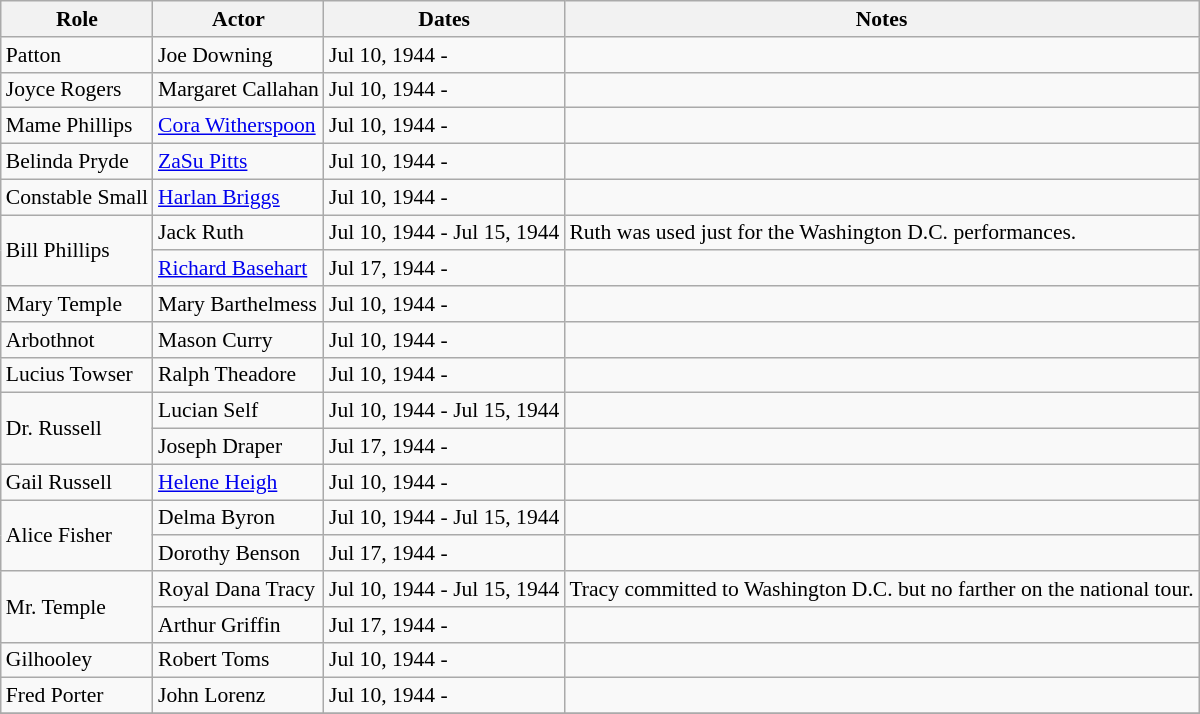<table class="wikitable sortable plainrowheaders" style="font-size: 90%">
<tr>
<th scope="col">Role</th>
<th scope="col">Actor</th>
<th scope="col">Dates</th>
<th scope="col">Notes</th>
</tr>
<tr>
<td>Patton</td>
<td>Joe Downing</td>
<td>Jul 10, 1944 -</td>
<td></td>
</tr>
<tr>
<td>Joyce Rogers</td>
<td>Margaret Callahan</td>
<td>Jul 10, 1944 -</td>
<td></td>
</tr>
<tr>
<td>Mame Phillips</td>
<td><a href='#'>Cora Witherspoon</a></td>
<td>Jul 10, 1944 -</td>
<td></td>
</tr>
<tr>
<td>Belinda Pryde</td>
<td><a href='#'>ZaSu Pitts</a></td>
<td>Jul 10, 1944 -</td>
<td></td>
</tr>
<tr>
<td>Constable Small</td>
<td><a href='#'>Harlan Briggs</a></td>
<td>Jul 10, 1944 -</td>
<td></td>
</tr>
<tr>
<td rowspan=2>Bill Phillips</td>
<td>Jack Ruth</td>
<td>Jul 10, 1944 - Jul 15, 1944</td>
<td>Ruth was used just for the Washington D.C. performances.</td>
</tr>
<tr>
<td><a href='#'>Richard Basehart</a></td>
<td>Jul 17, 1944 -</td>
<td></td>
</tr>
<tr>
<td>Mary Temple</td>
<td>Mary Barthelmess</td>
<td>Jul 10, 1944 -</td>
<td></td>
</tr>
<tr>
<td>Arbothnot</td>
<td>Mason Curry</td>
<td>Jul 10, 1944 -</td>
<td></td>
</tr>
<tr>
<td>Lucius Towser</td>
<td>Ralph Theadore</td>
<td>Jul 10, 1944 -</td>
<td></td>
</tr>
<tr>
<td rowspan=2>Dr. Russell</td>
<td>Lucian Self</td>
<td>Jul 10, 1944 - Jul 15, 1944</td>
<td></td>
</tr>
<tr>
<td>Joseph Draper</td>
<td>Jul 17, 1944 -</td>
<td></td>
</tr>
<tr>
<td>Gail Russell</td>
<td><a href='#'>Helene Heigh</a></td>
<td>Jul 10, 1944 -</td>
<td></td>
</tr>
<tr>
<td rowspan=2>Alice Fisher</td>
<td>Delma Byron</td>
<td>Jul 10, 1944 - Jul 15, 1944</td>
<td></td>
</tr>
<tr>
<td>Dorothy Benson</td>
<td>Jul 17, 1944 -</td>
<td></td>
</tr>
<tr>
<td rowspan=2>Mr. Temple</td>
<td>Royal Dana Tracy</td>
<td>Jul 10, 1944 - Jul 15, 1944</td>
<td>Tracy committed to Washington D.C. but no farther on the national tour.</td>
</tr>
<tr>
<td>Arthur Griffin</td>
<td>Jul 17, 1944 -</td>
<td></td>
</tr>
<tr>
<td>Gilhooley</td>
<td>Robert Toms</td>
<td>Jul 10, 1944 -</td>
<td></td>
</tr>
<tr>
<td>Fred Porter</td>
<td>John Lorenz</td>
<td>Jul 10, 1944 -</td>
<td></td>
</tr>
<tr>
</tr>
</table>
